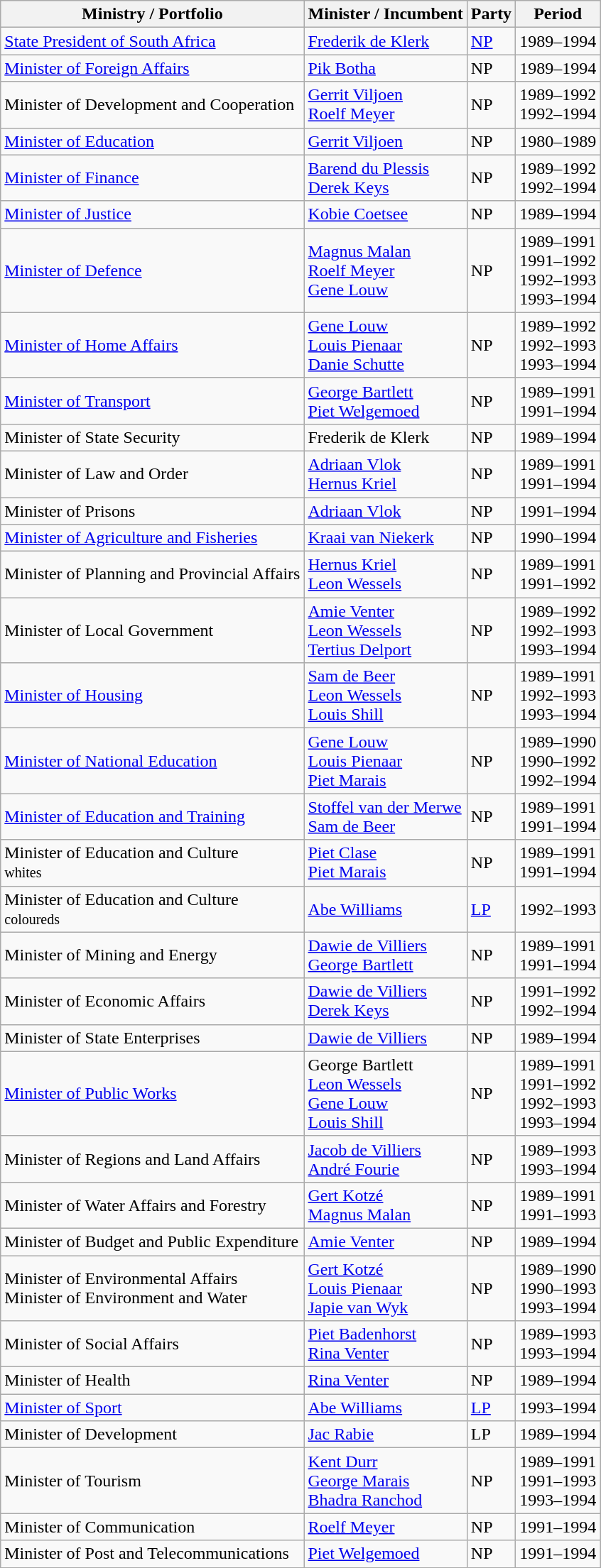<table class="wikitable">
<tr>
<th>Ministry / Portfolio</th>
<th>Minister / Incumbent</th>
<th>Party</th>
<th>Period</th>
</tr>
<tr>
<td><a href='#'>State President of South Africa</a></td>
<td><a href='#'>Frederik de Klerk</a></td>
<td><a href='#'>NP</a></td>
<td>1989–1994</td>
</tr>
<tr>
<td><a href='#'>Minister of Foreign Affairs</a></td>
<td><a href='#'>Pik Botha</a></td>
<td>NP</td>
<td>1989–1994</td>
</tr>
<tr>
<td>Minister of Development and Cooperation</td>
<td><a href='#'>Gerrit Viljoen</a><br><a href='#'>Roelf Meyer</a></td>
<td>NP</td>
<td>1989–1992<br>1992–1994</td>
</tr>
<tr>
<td><a href='#'>Minister of Education</a></td>
<td><a href='#'>Gerrit Viljoen</a></td>
<td>NP</td>
<td>1980–1989</td>
</tr>
<tr>
<td><a href='#'>Minister of Finance</a></td>
<td><a href='#'>Barend du Plessis</a><br><a href='#'>Derek Keys</a></td>
<td>NP</td>
<td>1989–1992<br>1992–1994</td>
</tr>
<tr>
<td><a href='#'>Minister of Justice</a></td>
<td><a href='#'>Kobie Coetsee</a></td>
<td>NP</td>
<td>1989–1994</td>
</tr>
<tr>
<td><a href='#'>Minister of Defence</a></td>
<td><a href='#'>Magnus Malan</a><br><a href='#'>Roelf Meyer</a><br> <a href='#'>Gene Louw</a></td>
<td>NP</td>
<td>1989–1991<br>1991–1992<br>1992–1993<br>1993–1994</td>
</tr>
<tr>
<td><a href='#'>Minister of Home Affairs</a></td>
<td><a href='#'>Gene Louw</a><br><a href='#'>Louis Pienaar</a><br><a href='#'>Danie Schutte</a></td>
<td>NP</td>
<td>1989–1992<br>1992–1993<br>1993–1994</td>
</tr>
<tr>
<td><a href='#'>Minister of Transport</a></td>
<td><a href='#'>George Bartlett</a><br><a href='#'>Piet Welgemoed</a></td>
<td>NP</td>
<td>1989–1991<br>1991–1994</td>
</tr>
<tr>
<td>Minister of State Security</td>
<td>Frederik de Klerk</td>
<td>NP</td>
<td>1989–1994</td>
</tr>
<tr>
<td>Minister of Law and Order</td>
<td><a href='#'>Adriaan Vlok</a><br><a href='#'>Hernus Kriel</a></td>
<td>NP</td>
<td>1989–1991<br>1991–1994</td>
</tr>
<tr>
<td>Minister of Prisons</td>
<td><a href='#'>Adriaan Vlok</a></td>
<td>NP</td>
<td>1991–1994</td>
</tr>
<tr>
<td><a href='#'>Minister of Agriculture and Fisheries</a></td>
<td><a href='#'>Kraai van Niekerk</a></td>
<td>NP</td>
<td>1990–1994</td>
</tr>
<tr>
<td>Minister of Planning and Provincial Affairs</td>
<td><a href='#'>Hernus Kriel</a><br><a href='#'>Leon Wessels</a></td>
<td>NP</td>
<td>1989–1991<br>1991–1992</td>
</tr>
<tr>
<td>Minister of Local Government</td>
<td><a href='#'>Amie Venter</a><br><a href='#'>Leon Wessels</a><br><a href='#'>Tertius Delport</a></td>
<td>NP</td>
<td>1989–1992<br>1992–1993<br>1993–1994</td>
</tr>
<tr>
<td><a href='#'>Minister of Housing</a></td>
<td><a href='#'>Sam de Beer</a><br><a href='#'>Leon Wessels</a><br><a href='#'>Louis Shill</a></td>
<td>NP</td>
<td>1989–1991<br>1992–1993<br>1993–1994</td>
</tr>
<tr>
<td><a href='#'>Minister of National Education</a></td>
<td><a href='#'>Gene Louw</a><br><a href='#'>Louis Pienaar</a><br><a href='#'>Piet Marais</a></td>
<td>NP</td>
<td>1989–1990<br>1990–1992<br>1992–1994</td>
</tr>
<tr>
<td><a href='#'>Minister of Education and Training</a></td>
<td><a href='#'>Stoffel van der Merwe</a><br><a href='#'>Sam de Beer</a></td>
<td>NP</td>
<td>1989–1991<br>1991–1994</td>
</tr>
<tr>
<td>Minister of Education and Culture<br><small>whites</small></td>
<td><a href='#'>Piet Clase</a><br><a href='#'>Piet Marais</a></td>
<td>NP</td>
<td>1989–1991<br>1991–1994</td>
</tr>
<tr>
<td>Minister of Education and Culture<br><small>coloureds</small></td>
<td><a href='#'>Abe Williams</a></td>
<td><a href='#'>LP</a></td>
<td>1992–1993</td>
</tr>
<tr>
<td>Minister of Mining and Energy</td>
<td><a href='#'>Dawie de Villiers</a><br><a href='#'>George Bartlett</a></td>
<td>NP</td>
<td>1989–1991<br>1991–1994</td>
</tr>
<tr>
<td>Minister of Economic Affairs</td>
<td><a href='#'>Dawie de Villiers</a><br><a href='#'>Derek Keys</a></td>
<td>NP</td>
<td>1991–1992<br>1992–1994</td>
</tr>
<tr>
<td>Minister of State Enterprises</td>
<td><a href='#'>Dawie de Villiers</a></td>
<td>NP</td>
<td>1989–1994</td>
</tr>
<tr>
<td><a href='#'>Minister of Public Works</a></td>
<td>George Bartlett<br><a href='#'>Leon Wessels</a><br> <a href='#'>Gene Louw</a><br><a href='#'>Louis Shill</a></td>
<td>NP</td>
<td>1989–1991<br>1991–1992<br>1992–1993<br>1993–1994</td>
</tr>
<tr>
<td>Minister of Regions and Land Affairs</td>
<td><a href='#'>Jacob de Villiers</a><br> <a href='#'>André Fourie</a></td>
<td>NP</td>
<td>1989–1993<br>1993–1994</td>
</tr>
<tr>
<td>Minister of Water Affairs and Forestry</td>
<td><a href='#'>Gert Kotzé</a><br> <a href='#'>Magnus Malan</a></td>
<td>NP</td>
<td>1989–1991<br>1991–1993</td>
</tr>
<tr>
<td>Minister of Budget and Public Expenditure</td>
<td><a href='#'>Amie Venter</a></td>
<td>NP</td>
<td>1989–1994</td>
</tr>
<tr>
<td>Minister of Environmental Affairs<br>Minister of Environment and Water</td>
<td><a href='#'>Gert Kotzé</a><br> <a href='#'>Louis Pienaar</a><br> <a href='#'>Japie van Wyk</a></td>
<td>NP</td>
<td>1989–1990<br>1990–1993<br>1993–1994</td>
</tr>
<tr>
<td>Minister of Social Affairs</td>
<td><a href='#'>Piet Badenhorst</a><br> <a href='#'>Rina Venter</a></td>
<td>NP</td>
<td>1989–1993<br>1993–1994</td>
</tr>
<tr>
<td>Minister of Health</td>
<td><a href='#'>Rina Venter</a></td>
<td>NP</td>
<td>1989–1994</td>
</tr>
<tr>
<td><a href='#'>Minister of Sport</a></td>
<td><a href='#'>Abe Williams</a></td>
<td><a href='#'>LP</a></td>
<td>1993–1994</td>
</tr>
<tr>
<td>Minister of Development</td>
<td><a href='#'>Jac Rabie</a></td>
<td>LP</td>
<td>1989–1994</td>
</tr>
<tr>
<td>Minister of Tourism</td>
<td><a href='#'>Kent Durr</a><br> <a href='#'>George Marais</a><br> <a href='#'>Bhadra Ranchod</a></td>
<td>NP</td>
<td>1989–1991<br>1991–1993<br>1993–1994</td>
</tr>
<tr>
<td>Minister of Communication</td>
<td><a href='#'>Roelf Meyer</a></td>
<td>NP</td>
<td>1991–1994</td>
</tr>
<tr>
<td>Minister of Post and Telecommunications</td>
<td><a href='#'>Piet Welgemoed</a></td>
<td>NP</td>
<td>1991–1994</td>
</tr>
</table>
